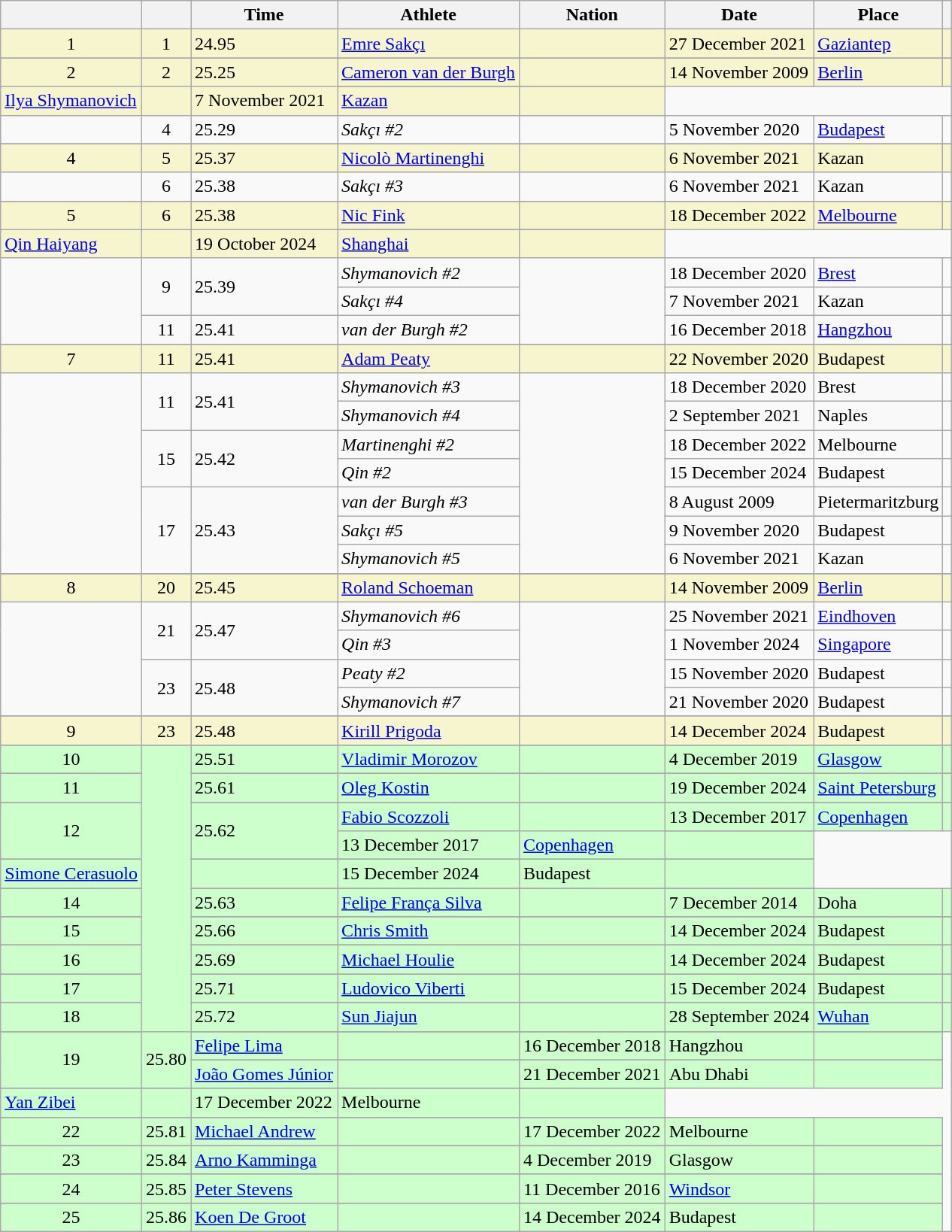<table class="wikitable sortable">
<tr>
<th></th>
<th></th>
<th>Time</th>
<th>Athlete</th>
<th>Nation</th>
<th>Date</th>
<th>Place</th>
<th class="unsortable"></th>
</tr>
<tr bgcolor=f6F5CE>
<td align=center>1</td>
<td align=center>1</td>
<td>24.95</td>
<td><a href='#'>Emre Sakçı</a></td>
<td></td>
<td>27 December 2021</td>
<td><a href='#'>Gaziantep</a></td>
<td></td>
</tr>
<tr>
</tr>
<tr bgcolor=f6F5CE>
<td rowspan="2" align=center>2</td>
<td rowspan="2" align=center>2</td>
<td rowspan="2">25.25</td>
<td><a href='#'>Cameron van der Burgh</a></td>
<td></td>
<td>14 November 2009</td>
<td><a href='#'>Berlin</a></td>
<td></td>
</tr>
<tr>
</tr>
<tr bgcolor=f6F5CE>
<td><a href='#'>Ilya Shymanovich</a></td>
<td></td>
<td>7 November 2021</td>
<td><a href='#'>Kazan</a></td>
<td></td>
</tr>
<tr>
<td></td>
<td align=center>4</td>
<td>25.29</td>
<td><em>Sakçı #2</em></td>
<td></td>
<td>5 November 2020</td>
<td><a href='#'>Budapest</a></td>
<td></td>
</tr>
<tr>
</tr>
<tr bgcolor=f6F5CE>
<td align=center>4</td>
<td align=center>5</td>
<td>25.37</td>
<td><a href='#'>Nicolò Martinenghi</a></td>
<td></td>
<td>6 November 2021</td>
<td>Kazan</td>
<td></td>
</tr>
<tr>
<td></td>
<td align=center>6</td>
<td>25.38</td>
<td><em>Sakçı #3</em></td>
<td></td>
<td>6 November 2021</td>
<td>Kazan</td>
<td></td>
</tr>
<tr>
</tr>
<tr bgcolor=f6F5CE>
<td rowspan="2" align=center>5</td>
<td rowspan="2" align=center>6</td>
<td rowspan="2">25.38</td>
<td><a href='#'>Nic Fink</a></td>
<td></td>
<td>18 December 2022</td>
<td><a href='#'>Melbourne</a></td>
<td></td>
</tr>
<tr>
</tr>
<tr bgcolor=f6F5CE>
<td><a href='#'>Qin Haiyang</a></td>
<td></td>
<td>19 October 2024</td>
<td><a href='#'>Shanghai</a></td>
<td></td>
</tr>
<tr>
<td rowspan="3"></td>
<td rowspan="2" align=center>9</td>
<td rowspan="2">25.39</td>
<td><em>Shymanovich #2</em></td>
<td rowspan="3"></td>
<td>18 December 2020</td>
<td><a href='#'>Brest</a></td>
<td></td>
</tr>
<tr>
<td><em>Sakçı #4</em></td>
<td>7 November 2021</td>
<td>Kazan</td>
<td></td>
</tr>
<tr>
<td align=center>11</td>
<td>25.41</td>
<td><em>van der Burgh #2</em></td>
<td>16 December 2018</td>
<td><a href='#'>Hangzhou</a></td>
<td></td>
</tr>
<tr>
</tr>
<tr bgcolor=f6F5CE>
<td align=center>7</td>
<td align=center>11</td>
<td>25.41</td>
<td><a href='#'>Adam Peaty</a></td>
<td></td>
<td>22 November 2020</td>
<td>Budapest</td>
<td></td>
</tr>
<tr>
<td rowspan="7"></td>
<td rowspan="2" align=center>11</td>
<td rowspan="2">25.41</td>
<td><em>Shymanovich #3</em></td>
<td rowspan="7"></td>
<td>18 December 2020</td>
<td>Brest</td>
<td></td>
</tr>
<tr>
<td><em>Shymanovich #4</em></td>
<td>2 September 2021</td>
<td>Naples</td>
<td></td>
</tr>
<tr>
<td rowspan="2" align=center>15</td>
<td rowspan="2">25.42</td>
<td><em>Martinenghi #2</em></td>
<td>18 December 2022</td>
<td>Melbourne</td>
<td></td>
</tr>
<tr>
<td><em>Qin #2</em></td>
<td>15 December 2024</td>
<td>Budapest</td>
<td></td>
</tr>
<tr>
<td rowspan="3" align=center>17</td>
<td rowspan="3">25.43</td>
<td><em>van der Burgh #3</em></td>
<td>8 August 2009</td>
<td>Pietermaritzburg</td>
<td></td>
</tr>
<tr>
<td><em>Sakçı #5</em></td>
<td>9 November 2020</td>
<td>Budapest</td>
<td></td>
</tr>
<tr>
<td><em>Shymanovich #5</em></td>
<td>6 November 2021</td>
<td>Kazan</td>
<td></td>
</tr>
<tr>
</tr>
<tr bgcolor=f6F5CE>
<td align=center>8</td>
<td align=center>20</td>
<td>25.45</td>
<td><a href='#'>Roland Schoeman</a></td>
<td></td>
<td>14 November 2009</td>
<td><a href='#'>Berlin</a></td>
<td></td>
</tr>
<tr>
<td rowspan="4"></td>
<td rowspan="2" align=center>21</td>
<td rowspan="2">25.47</td>
<td><em>Shymanovich #6</em></td>
<td rowspan="4"></td>
<td>25 November 2021</td>
<td><a href='#'>Eindhoven</a></td>
<td></td>
</tr>
<tr>
<td><em>Qin #3</em></td>
<td>1 November 2024</td>
<td><a href='#'>Singapore</a></td>
<td></td>
</tr>
<tr>
<td rowspan="2" align=center>23</td>
<td rowspan="2">25.48</td>
<td><em>Peaty #2</em></td>
<td>15 November 2020</td>
<td>Budapest</td>
<td></td>
</tr>
<tr>
<td><em>Shymanovich #7</em></td>
<td>21 November 2020</td>
<td>Budapest</td>
<td></td>
</tr>
<tr>
</tr>
<tr bgcolor=f6F5CE>
<td align=center>9</td>
<td align=center>23</td>
<td>25.48</td>
<td><a href='#'>Kirill Prigoda</a></td>
<td></td>
<td>14 December 2024</td>
<td>Budapest</td>
<td></td>
</tr>
<tr>
</tr>
<tr bgcolor=CCFFCC>
<td align=center>10</td>
<td rowspan="20" align=center></td>
<td>25.51</td>
<td><a href='#'>Vladimir Morozov</a></td>
<td></td>
<td>4 December 2019</td>
<td><a href='#'>Glasgow</a></td>
<td></td>
</tr>
<tr>
</tr>
<tr bgcolor=CCFFCC>
<td align=center>11</td>
<td>25.61</td>
<td><a href='#'>Oleg Kostin</a></td>
<td></td>
<td>19 December 2024</td>
<td><a href='#'>Saint Petersburg</a></td>
<td></td>
</tr>
<tr>
</tr>
<tr bgcolor=CCFFCC>
<td rowspan="3" align=center>12</td>
<td rowspan="3">25.62</td>
<td rowspan="2"><a href='#'>Fabio Scozzoli</a></td>
<td rowspan="2"></td>
<td>13 December 2017</td>
<td><a href='#'>Copenhagen</a></td>
<td></td>
</tr>
<tr>
</tr>
<tr bgcolor=CCFFCC>
<td>13 December 2017</td>
<td><a href='#'>Copenhagen</a></td>
<td></td>
</tr>
<tr>
</tr>
<tr bgcolor=CCFFCC>
<td><a href='#'>Simone Cerasuolo</a></td>
<td></td>
<td>15 December 2024</td>
<td>Budapest</td>
<td></td>
</tr>
<tr>
</tr>
<tr bgcolor=CCFFCC>
<td align=center>14</td>
<td>25.63</td>
<td><a href='#'>Felipe França Silva</a></td>
<td></td>
<td>7 December 2014</td>
<td>Doha</td>
<td></td>
</tr>
<tr>
</tr>
<tr bgcolor=CCFFCC>
<td align=center>15</td>
<td>25.66</td>
<td><a href='#'>Chris Smith</a></td>
<td></td>
<td>14 December 2024</td>
<td>Budapest</td>
<td></td>
</tr>
<tr>
</tr>
<tr bgcolor=CCFFCC>
<td align=center>16</td>
<td>25.69</td>
<td><a href='#'>Michael Houlie</a></td>
<td></td>
<td>14 December 2024</td>
<td>Budapest</td>
<td></td>
</tr>
<tr>
</tr>
<tr bgcolor=CCFFCC>
<td align=center>17</td>
<td>25.71</td>
<td><a href='#'>Ludovico Viberti</a></td>
<td></td>
<td>15 December 2024</td>
<td>Budapest</td>
<td></td>
</tr>
<tr>
</tr>
<tr bgcolor=CCFFCC>
<td align=center>18</td>
<td>25.72</td>
<td><a href='#'>Sun Jiajun</a></td>
<td></td>
<td>28 September 2024</td>
<td><a href='#'>Wuhan</a></td>
<td></td>
</tr>
<tr>
</tr>
<tr bgcolor="CCFFCC">
<td rowspan="3" align=center>19</td>
<td rowspan="3">25.80</td>
<td><a href='#'>Felipe Lima</a></td>
<td></td>
<td>16 December 2018</td>
<td>Hangzhou</td>
<td></td>
</tr>
<tr>
</tr>
<tr bgcolor="CCFFCC">
<td><a href='#'>João Gomes Júnior</a></td>
<td></td>
<td>21 December 2021</td>
<td>Abu Dhabi</td>
<td></td>
</tr>
<tr>
</tr>
<tr bgcolor="CCFFCC">
<td><a href='#'>Yan Zibei</a></td>
<td></td>
<td>17 December 2022</td>
<td>Melbourne</td>
<td></td>
</tr>
<tr>
</tr>
<tr bgcolor=CCFFCC>
<td align=center>22</td>
<td>25.81</td>
<td><a href='#'>Michael Andrew</a></td>
<td></td>
<td>17 December 2022</td>
<td>Melbourne</td>
<td></td>
</tr>
<tr>
</tr>
<tr bgcolor=CCFFCC>
<td align=center>23</td>
<td>25.84</td>
<td><a href='#'>Arno Kamminga</a></td>
<td></td>
<td>4 December 2019</td>
<td>Glasgow</td>
<td></td>
</tr>
<tr>
</tr>
<tr bgcolor=CCFFCC>
<td align=center>24</td>
<td>25.85</td>
<td><a href='#'>Peter Stevens</a></td>
<td></td>
<td>11 December 2016</td>
<td><a href='#'>Windsor</a></td>
<td></td>
</tr>
<tr>
</tr>
<tr bgcolor=CCFFCC>
<td align=center>25</td>
<td>25.86</td>
<td><a href='#'>Koen De Groot</a></td>
<td></td>
<td>14 December 2024</td>
<td>Budapest</td>
<td></td>
</tr>
</table>
